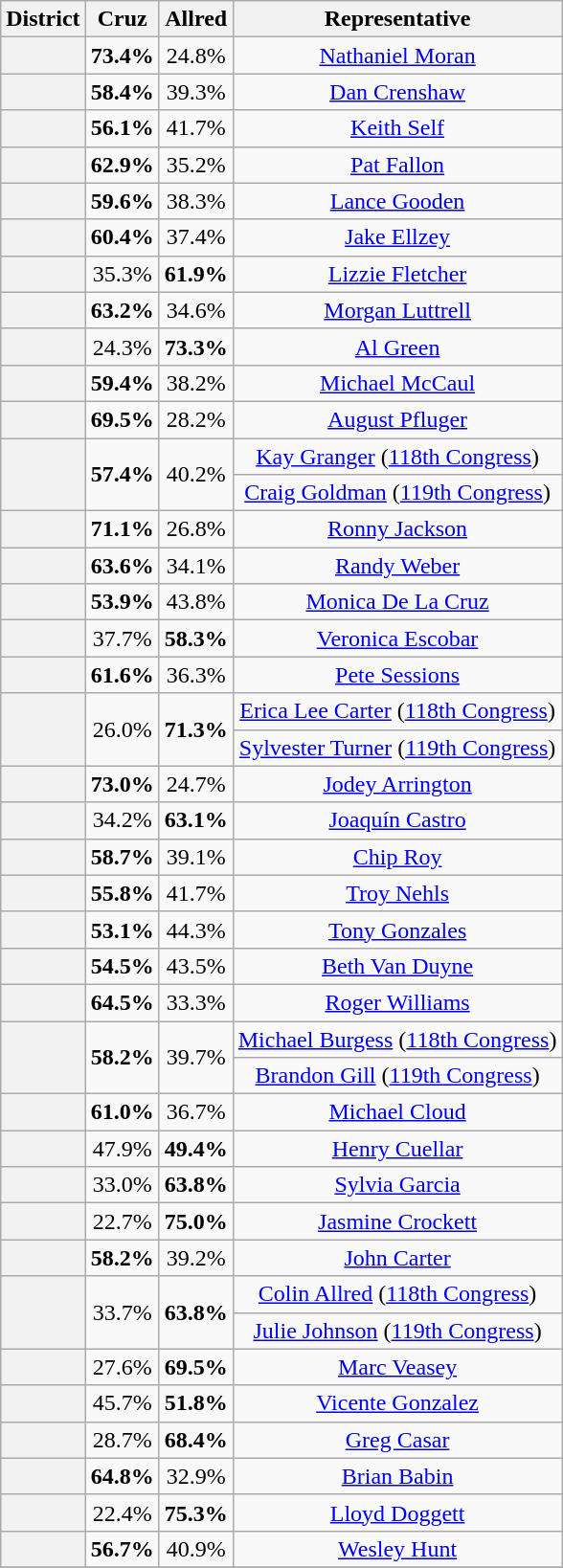<table class="wikitable sortable">
<tr>
<th>District</th>
<th>Cruz</th>
<th>Allred</th>
<th>Representative</th>
</tr>
<tr style="text-align:center">
<th></th>
<td><strong>73.4%</strong></td>
<td>24.8%</td>
<td><a href='#'>Nathaniel Moran</a></td>
</tr>
<tr style="text-align:center">
<th></th>
<td><strong>58.4%</strong></td>
<td>39.3%</td>
<td><a href='#'>Dan Crenshaw</a></td>
</tr>
<tr style="text-align:center">
<th></th>
<td><strong>56.1%</strong></td>
<td>41.7%</td>
<td><a href='#'>Keith Self</a></td>
</tr>
<tr style="text-align:center">
<th></th>
<td><strong>62.9%</strong></td>
<td>35.2%</td>
<td><a href='#'>Pat Fallon</a></td>
</tr>
<tr style="text-align:center">
<th></th>
<td><strong>59.6%</strong></td>
<td>38.3%</td>
<td><a href='#'>Lance Gooden</a></td>
</tr>
<tr style="text-align:center">
<th></th>
<td><strong>60.4%</strong></td>
<td>37.4%</td>
<td><a href='#'>Jake Ellzey</a></td>
</tr>
<tr style="text-align:center">
<th></th>
<td>35.3%</td>
<td><strong>61.9%</strong></td>
<td><a href='#'>Lizzie Fletcher</a></td>
</tr>
<tr style="text-align:center">
<th></th>
<td><strong>63.2%</strong></td>
<td>34.6%</td>
<td><a href='#'>Morgan Luttrell</a></td>
</tr>
<tr style="text-align:center">
<th></th>
<td>24.3%</td>
<td><strong>73.3%</strong></td>
<td><a href='#'>Al Green</a></td>
</tr>
<tr style="text-align:center">
<th></th>
<td><strong>59.4%</strong></td>
<td>38.2%</td>
<td><a href='#'>Michael McCaul</a></td>
</tr>
<tr style="text-align:center">
<th></th>
<td><strong>69.5%</strong></td>
<td>28.2%</td>
<td><a href='#'>August Pfluger</a></td>
</tr>
<tr style="text-align:center">
<th rowspan=2 ></th>
<td rowspan=2><strong>57.4%</strong></td>
<td rowspan=2>40.2%</td>
<td><a href='#'>Kay Granger</a> (<a href='#'>118th Congress</a>)</td>
</tr>
<tr style="text-align:center">
<td><a href='#'>Craig Goldman</a> (<a href='#'>119th Congress</a>)</td>
</tr>
<tr style="text-align:center">
<th></th>
<td><strong>71.1%</strong></td>
<td>26.8%</td>
<td><a href='#'>Ronny Jackson</a></td>
</tr>
<tr style="text-align:center">
<th></th>
<td><strong>63.6%</strong></td>
<td>34.1%</td>
<td><a href='#'>Randy Weber</a></td>
</tr>
<tr style="text-align:center">
<th></th>
<td><strong>53.9%</strong></td>
<td>43.8%</td>
<td><a href='#'>Monica De La Cruz</a></td>
</tr>
<tr style="text-align:center">
<th></th>
<td>37.7%</td>
<td><strong>58.3%</strong></td>
<td><a href='#'>Veronica Escobar</a></td>
</tr>
<tr style="text-align:center">
<th></th>
<td><strong>61.6%</strong></td>
<td>36.3%</td>
<td><a href='#'>Pete Sessions</a></td>
</tr>
<tr style="text-align:center">
<th rowspan=2 ></th>
<td rowspan=2>26.0%</td>
<td rowspan=2><strong>71.3%</strong></td>
<td><a href='#'>Erica Lee Carter</a> (<a href='#'>118th Congress</a>)</td>
</tr>
<tr style="text-align:center">
<td><a href='#'>Sylvester Turner</a> (<a href='#'>119th Congress</a>)</td>
</tr>
<tr style="text-align:center">
<th></th>
<td><strong>73.0%</strong></td>
<td>24.7%</td>
<td><a href='#'>Jodey Arrington</a></td>
</tr>
<tr style="text-align:center">
<th></th>
<td>34.2%</td>
<td><strong>63.1%</strong></td>
<td><a href='#'>Joaquín Castro</a></td>
</tr>
<tr style="text-align:center">
<th></th>
<td><strong>58.7%</strong></td>
<td>39.1%</td>
<td><a href='#'>Chip Roy</a></td>
</tr>
<tr style="text-align:center">
<th></th>
<td><strong>55.8%</strong></td>
<td>41.7%</td>
<td><a href='#'>Troy Nehls</a></td>
</tr>
<tr style="text-align:center">
<th></th>
<td><strong>53.1%</strong></td>
<td>44.3%</td>
<td><a href='#'>Tony Gonzales</a></td>
</tr>
<tr style="text-align:center">
<th></th>
<td><strong>54.5%</strong></td>
<td>43.5%</td>
<td><a href='#'>Beth Van Duyne</a></td>
</tr>
<tr style="text-align:center">
<th></th>
<td><strong>64.5%</strong></td>
<td>33.3%</td>
<td><a href='#'>Roger Williams</a></td>
</tr>
<tr style="text-align:center">
<th rowspan=2 ></th>
<td rowspan=2><strong>58.2%</strong></td>
<td rowspan=2>39.7%</td>
<td><a href='#'>Michael Burgess</a> (<a href='#'>118th Congress</a>)</td>
</tr>
<tr style="text-align:center">
<td><a href='#'>Brandon Gill</a> (<a href='#'>119th Congress</a>)</td>
</tr>
<tr style="text-align:center">
<th></th>
<td><strong>61.0%</strong></td>
<td>36.7%</td>
<td><a href='#'>Michael Cloud</a></td>
</tr>
<tr style="text-align:center">
<th></th>
<td>47.9%</td>
<td><strong>49.4%</strong></td>
<td><a href='#'>Henry Cuellar</a></td>
</tr>
<tr style="text-align:center">
<th></th>
<td>33.0%</td>
<td><strong>63.8%</strong></td>
<td><a href='#'>Sylvia Garcia</a></td>
</tr>
<tr style="text-align:center">
<th></th>
<td>22.7%</td>
<td><strong>75.0%</strong></td>
<td><a href='#'>Jasmine Crockett</a></td>
</tr>
<tr style="text-align:center">
<th></th>
<td><strong>58.2%</strong></td>
<td>39.2%</td>
<td><a href='#'>John Carter</a></td>
</tr>
<tr style="text-align:center">
<th rowspan=2 ></th>
<td rowspan=2>33.7%</td>
<td rowspan=2><strong>63.8%</strong></td>
<td><a href='#'>Colin Allred</a> (<a href='#'>118th Congress</a>)</td>
</tr>
<tr style="text-align:center">
<td><a href='#'>Julie Johnson</a> (<a href='#'>119th Congress</a>)</td>
</tr>
<tr style="text-align:center">
<th></th>
<td>27.6%</td>
<td><strong>69.5%</strong></td>
<td><a href='#'>Marc Veasey</a></td>
</tr>
<tr style="text-align:center">
<th></th>
<td>45.7%</td>
<td><strong>51.8%</strong></td>
<td><a href='#'>Vicente Gonzalez</a></td>
</tr>
<tr style="text-align:center">
<th></th>
<td>28.7%</td>
<td><strong>68.4%</strong></td>
<td><a href='#'>Greg Casar</a></td>
</tr>
<tr style="text-align:center">
<th></th>
<td><strong>64.8%</strong></td>
<td>32.9%</td>
<td><a href='#'>Brian Babin</a></td>
</tr>
<tr style="text-align:center">
<th></th>
<td>22.4%</td>
<td><strong>75.3%</strong></td>
<td><a href='#'>Lloyd Doggett</a></td>
</tr>
<tr style="text-align:center">
<th></th>
<td><strong>56.7%</strong></td>
<td>40.9%</td>
<td><a href='#'>Wesley Hunt</a></td>
</tr>
<tr style="text-align:center">
</tr>
</table>
